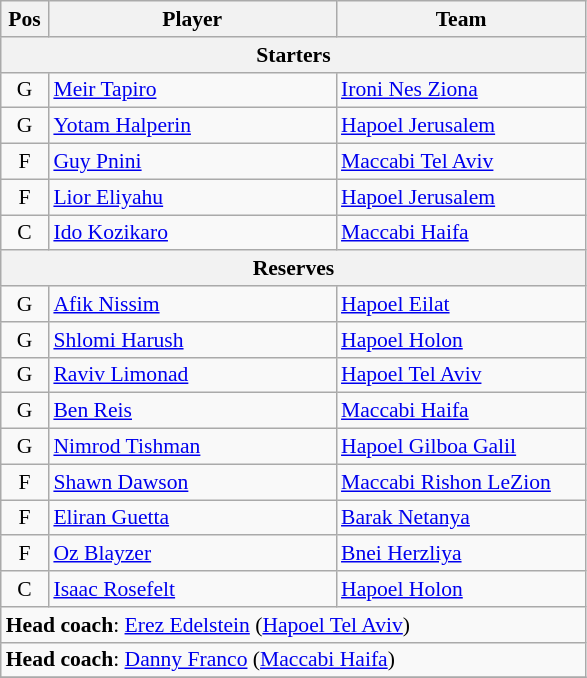<table class="wikitable" style="text-align:center; font-size:90%">
<tr>
<th scope="col" style="width:25px;">Pos</th>
<th scope="col" style="width:185px;">Player</th>
<th scope="col" style="width:160px;">Team</th>
</tr>
<tr>
<th scope="col" colspan="5">Starters</th>
</tr>
<tr>
<td>G</td>
<td style="text-align:left"> <a href='#'>Meir Tapiro</a></td>
<td style="text-align:left"><a href='#'>Ironi Nes Ziona</a></td>
</tr>
<tr>
<td>G</td>
<td style="text-align:left"> <a href='#'>Yotam Halperin</a></td>
<td style="text-align:left"><a href='#'>Hapoel Jerusalem</a></td>
</tr>
<tr>
<td>F</td>
<td style="text-align:left"> <a href='#'>Guy Pnini</a></td>
<td style="text-align:left"><a href='#'>Maccabi Tel Aviv</a></td>
</tr>
<tr>
<td>F</td>
<td style="text-align:left"> <a href='#'>Lior Eliyahu</a></td>
<td style="text-align:left"><a href='#'>Hapoel Jerusalem</a></td>
</tr>
<tr>
<td>C</td>
<td style="text-align:left"> <a href='#'>Ido Kozikaro</a></td>
<td style="text-align:left"><a href='#'>Maccabi Haifa</a></td>
</tr>
<tr>
<th scope="col" colspan="5">Reserves</th>
</tr>
<tr>
<td>G</td>
<td style="text-align:left"> <a href='#'>Afik Nissim</a></td>
<td style="text-align:left"><a href='#'>Hapoel Eilat</a></td>
</tr>
<tr>
<td>G</td>
<td style="text-align:left"> <a href='#'>Shlomi Harush</a></td>
<td style="text-align:left"><a href='#'>Hapoel Holon</a></td>
</tr>
<tr>
<td>G</td>
<td style="text-align:left"> <a href='#'>Raviv Limonad</a></td>
<td style="text-align:left"><a href='#'>Hapoel Tel Aviv</a></td>
</tr>
<tr>
<td>G</td>
<td style="text-align:left"> <a href='#'>Ben Reis</a></td>
<td style="text-align:left"><a href='#'>Maccabi Haifa</a></td>
</tr>
<tr>
<td>G</td>
<td style="text-align:left"> <a href='#'>Nimrod Tishman</a></td>
<td style="text-align:left"><a href='#'>Hapoel Gilboa Galil</a></td>
</tr>
<tr>
<td>F</td>
<td style="text-align:left"> <a href='#'>Shawn Dawson</a></td>
<td style="text-align:left"><a href='#'>Maccabi Rishon LeZion</a></td>
</tr>
<tr>
<td>F</td>
<td style="text-align:left"> <a href='#'>Eliran Guetta</a></td>
<td style="text-align:left"><a href='#'>Barak Netanya</a></td>
</tr>
<tr>
<td>F</td>
<td style="text-align:left"> <a href='#'>Oz Blayzer</a></td>
<td style="text-align:left"><a href='#'>Bnei Herzliya</a></td>
</tr>
<tr>
<td>C</td>
<td style="text-align:left"> <a href='#'>Isaac Rosefelt</a></td>
<td style="text-align:left"><a href='#'>Hapoel Holon</a></td>
</tr>
<tr>
<td style="text-align:left" colspan="5"><strong>Head coach</strong>:  <a href='#'>Erez Edelstein</a> (<a href='#'>Hapoel Tel Aviv</a>)</td>
</tr>
<tr>
<td style="text-align:left" colspan="5"><strong>Head coach</strong>:  <a href='#'>Danny Franco</a> (<a href='#'>Maccabi Haifa</a>)</td>
</tr>
<tr>
</tr>
</table>
